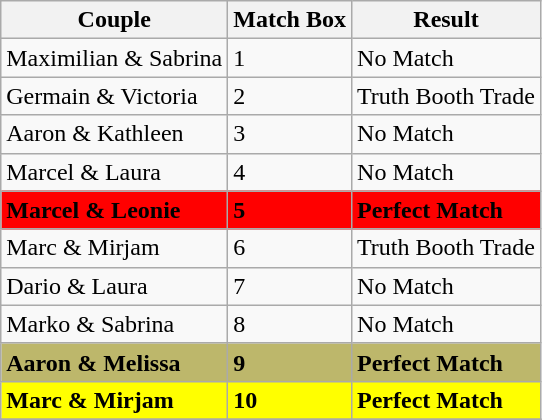<table class="wikitable">
<tr valign="bottom">
<th>Couple</th>
<th>Match Box</th>
<th>Result</th>
</tr>
<tr valign="top">
<td>Maximilian & Sabrina</td>
<td>1</td>
<td>No Match</td>
</tr>
<tr valign="top">
<td>Germain & Victoria</td>
<td>2</td>
<td>Truth Booth Trade</td>
</tr>
<tr valign="top">
<td>Aaron & Kathleen</td>
<td>3</td>
<td>No Match</td>
</tr>
<tr valign="top">
<td>Marcel & Laura</td>
<td>4</td>
<td>No Match</td>
</tr>
<tr>
<td style="background:red"><strong>Marcel & Leonie</strong></td>
<td style="background:red"><strong>5</strong></td>
<td style="background:red"><strong>Perfect Match</strong></td>
</tr>
<tr valign="top">
<td>Marc & Mirjam</td>
<td>6</td>
<td>Truth Booth Trade</td>
</tr>
<tr>
<td>Dario & Laura</td>
<td>7</td>
<td>No Match</td>
</tr>
<tr>
<td>Marko & Sabrina</td>
<td>8</td>
<td>No Match</td>
</tr>
<tr>
<td style="background:darkkhaki"><strong>Aaron & Melissa</strong></td>
<td style="background:darkkhaki"><strong>9</strong></td>
<td style="background:darkkhaki"><strong>Perfect Match</strong></td>
</tr>
<tr>
<td style="background:yellow"><strong>Marc & Mirjam</strong></td>
<td style="background:yellow"><strong>10</strong></td>
<td style="background:yellow"><strong>Perfect Match</strong></td>
</tr>
<tr>
</tr>
</table>
